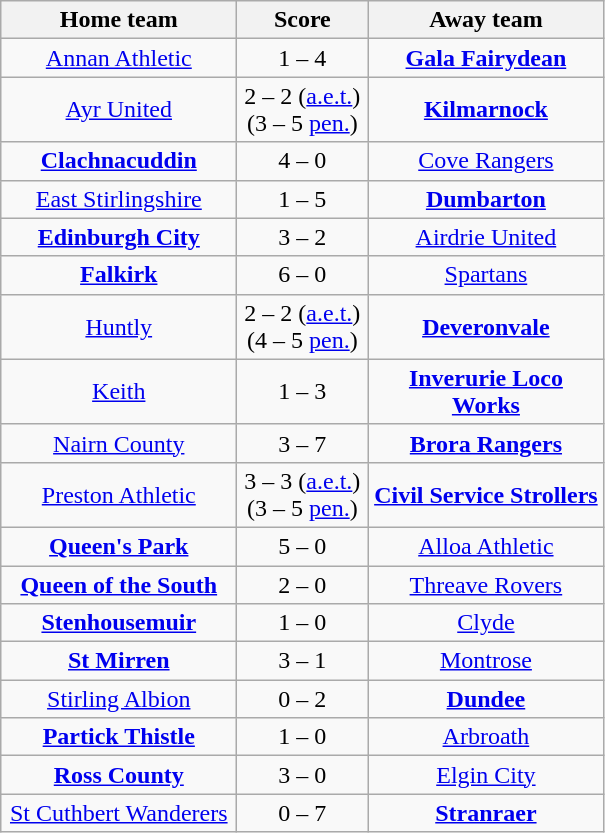<table class="wikitable" style="text-align: center">
<tr>
<th width=150>Home team</th>
<th width=80>Score</th>
<th width=150>Away team</th>
</tr>
<tr>
<td><a href='#'>Annan Athletic</a></td>
<td>1 – 4</td>
<td><strong><a href='#'>Gala Fairydean</a></strong></td>
</tr>
<tr>
<td><a href='#'>Ayr United</a></td>
<td>2 – 2 (<a href='#'>a.e.t.</a>)<br> (3 – 5 <a href='#'>pen.</a>)</td>
<td><strong><a href='#'>Kilmarnock</a></strong></td>
</tr>
<tr>
<td><strong><a href='#'>Clachnacuddin</a></strong></td>
<td>4 – 0</td>
<td><a href='#'>Cove Rangers</a></td>
</tr>
<tr>
<td><a href='#'>East Stirlingshire</a></td>
<td>1 – 5</td>
<td><strong><a href='#'>Dumbarton</a></strong></td>
</tr>
<tr>
<td><strong><a href='#'>Edinburgh City</a></strong></td>
<td>3 – 2</td>
<td><a href='#'>Airdrie United</a></td>
</tr>
<tr>
<td><strong><a href='#'>Falkirk</a></strong></td>
<td>6 – 0</td>
<td><a href='#'>Spartans</a></td>
</tr>
<tr>
<td><a href='#'>Huntly</a></td>
<td>2 – 2 (<a href='#'>a.e.t.</a>)<br> (4 – 5 <a href='#'>pen.</a>)</td>
<td><strong><a href='#'>Deveronvale</a></strong></td>
</tr>
<tr>
<td><a href='#'>Keith</a></td>
<td>1 – 3</td>
<td><strong><a href='#'>Inverurie Loco Works</a></strong></td>
</tr>
<tr>
<td><a href='#'>Nairn County</a></td>
<td>3 – 7</td>
<td><strong><a href='#'>Brora Rangers</a></strong></td>
</tr>
<tr>
<td><a href='#'>Preston Athletic</a></td>
<td>3 – 3 (<a href='#'>a.e.t.</a>)<br> (3 – 5 <a href='#'>pen.</a>)</td>
<td><strong><a href='#'>Civil Service Strollers</a></strong></td>
</tr>
<tr>
<td><strong><a href='#'>Queen's Park</a></strong></td>
<td>5 – 0</td>
<td><a href='#'>Alloa Athletic</a></td>
</tr>
<tr>
<td><strong><a href='#'>Queen of the South</a></strong></td>
<td>2 – 0</td>
<td><a href='#'>Threave Rovers</a></td>
</tr>
<tr>
<td><strong><a href='#'>Stenhousemuir</a></strong></td>
<td>1 – 0</td>
<td><a href='#'>Clyde</a></td>
</tr>
<tr>
<td><strong><a href='#'>St Mirren</a></strong></td>
<td>3 – 1</td>
<td><a href='#'>Montrose</a></td>
</tr>
<tr>
<td><a href='#'>Stirling Albion</a></td>
<td>0 – 2</td>
<td><strong><a href='#'>Dundee</a></strong></td>
</tr>
<tr>
<td><strong><a href='#'>Partick Thistle</a></strong></td>
<td>1 – 0</td>
<td><a href='#'>Arbroath</a></td>
</tr>
<tr>
<td><strong><a href='#'>Ross County</a></strong></td>
<td>3 – 0</td>
<td><a href='#'>Elgin City</a></td>
</tr>
<tr>
<td><a href='#'>St Cuthbert Wanderers</a></td>
<td>0 – 7</td>
<td><strong><a href='#'>Stranraer</a></strong></td>
</tr>
</table>
